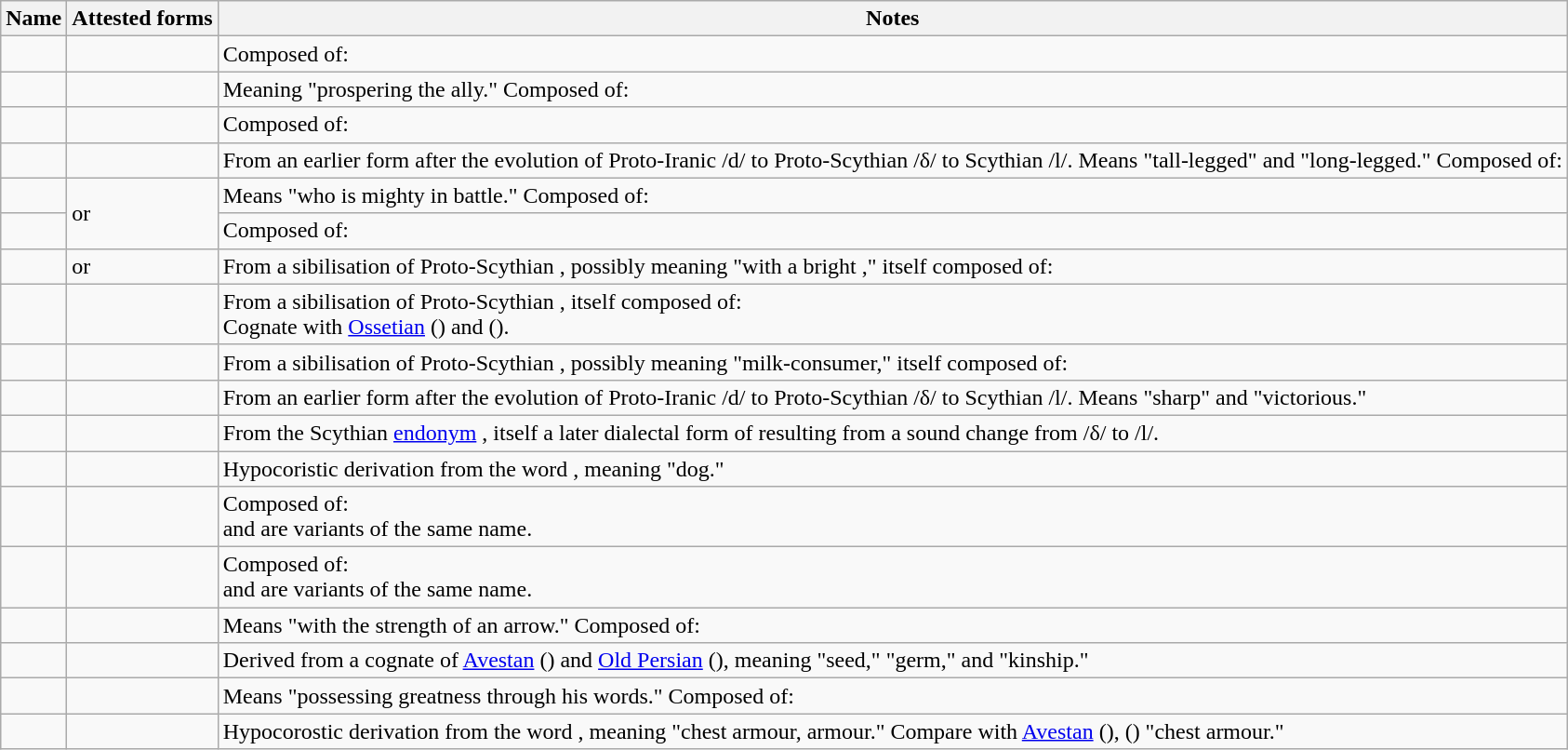<table class="wikitable">
<tr>
<th>Name</th>
<th>Attested forms</th>
<th>Notes</th>
</tr>
<tr>
<td><a href='#'></a></td>
<td></td>
<td>Composed of:<br></td>
</tr>
<tr>
<td><a href='#'></a></td>
<td></td>
<td>Meaning "prospering the ally." Composed of:<br></td>
</tr>
<tr>
<td></td>
<td></td>
<td>Composed of:<br></td>
</tr>
<tr>
<td></td>
<td></td>
<td>From an earlier form  after the evolution of Proto-Iranic /d/ to Proto-Scythian /δ/ to Scythian /l/. Means "tall-legged" and "long-legged." Composed of:<br></td>
</tr>
<tr>
<td><a href='#'></a></td>
<td rowspan="2"> or <br> </td>
<td>Means "who is mighty in battle." Composed of:<br></td>
</tr>
<tr>
<td><a href='#'></a></td>
<td>Composed of:<br></td>
</tr>
<tr>
<td></td>
<td> or </td>
<td>From a sibilisation of Proto-Scythian , possibly meaning "with a bright <a href='#'></a>," itself composed of:<br></td>
</tr>
<tr>
<td></td>
<td></td>
<td>From a sibilisation of Proto-Scythian , itself composed of:<br>Cognate with <a href='#'>Ossetian</a>  () and  ().</td>
</tr>
<tr>
<td></td>
<td></td>
<td>From a sibilisation of Proto-Scythian , possibly meaning "milk-consumer," itself composed of:<br></td>
</tr>
<tr>
<td><a href='#'></a></td>
<td></td>
<td>From an earlier form  after the evolution of Proto-Iranic /d/ to Proto-Scythian /δ/ to Scythian /l/. Means "sharp" and "victorious."</td>
</tr>
<tr>
<td><a href='#'></a></td>
<td></td>
<td>From the Scythian <a href='#'>endonym</a> , itself a later dialectal form of  resulting from a sound change from /δ/ to /l/.</td>
</tr>
<tr>
<td><a href='#'></a></td>
<td></td>
<td>Hypocoristic derivation from the word , meaning "dog."</td>
</tr>
<tr>
<td><a href='#'></a></td>
<td></td>
<td>Composed of:<br> and  are variants of the same name.</td>
</tr>
<tr>
<td><a href='#'></a></td>
<td></td>
<td>Composed of:<br> and  are variants of the same name.</td>
</tr>
<tr>
<td><a href='#'></a></td>
<td></td>
<td>Means "with the strength of an arrow." Composed of:<br></td>
</tr>
<tr>
<td><a href='#'></a></td>
<td></td>
<td>Derived from a cognate of <a href='#'>Avestan</a>  () and <a href='#'>Old Persian</a>  (), meaning "seed," "germ," and "kinship."</td>
</tr>
<tr>
<td><a href='#'></a></td>
<td></td>
<td>Means "possessing greatness through his words." Composed of:<br></td>
</tr>
<tr>
<td></td>
<td></td>
<td>Hypocorostic derivation from the word , meaning "chest armour, armour." Compare with <a href='#'>Avestan</a>  (),  () "chest armour."</td>
</tr>
</table>
